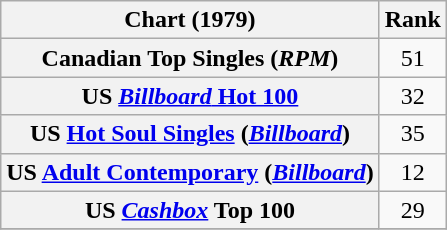<table class="wikitable sortable plainrowheaders" style="text-align:center">
<tr>
<th scope="col">Chart (1979)</th>
<th scope="col">Rank</th>
</tr>
<tr>
<th scope="row">Canadian Top Singles (<em>RPM</em>)</th>
<td align="center">51</td>
</tr>
<tr>
<th scope="row">US <a href='#'><em>Billboard</em> Hot 100</a></th>
<td align="center">32</td>
</tr>
<tr>
<th scope="row">US <a href='#'>Hot Soul Singles</a> (<em><a href='#'>Billboard</a></em>)</th>
<td align="center">35</td>
</tr>
<tr>
<th scope="row">US <a href='#'>Adult Contemporary</a> (<em><a href='#'>Billboard</a></em>)</th>
<td align="center">12</td>
</tr>
<tr>
<th scope="row">US <em><a href='#'>Cashbox</a></em> Top 100</th>
<td style="text-align:center;">29</td>
</tr>
<tr>
</tr>
</table>
